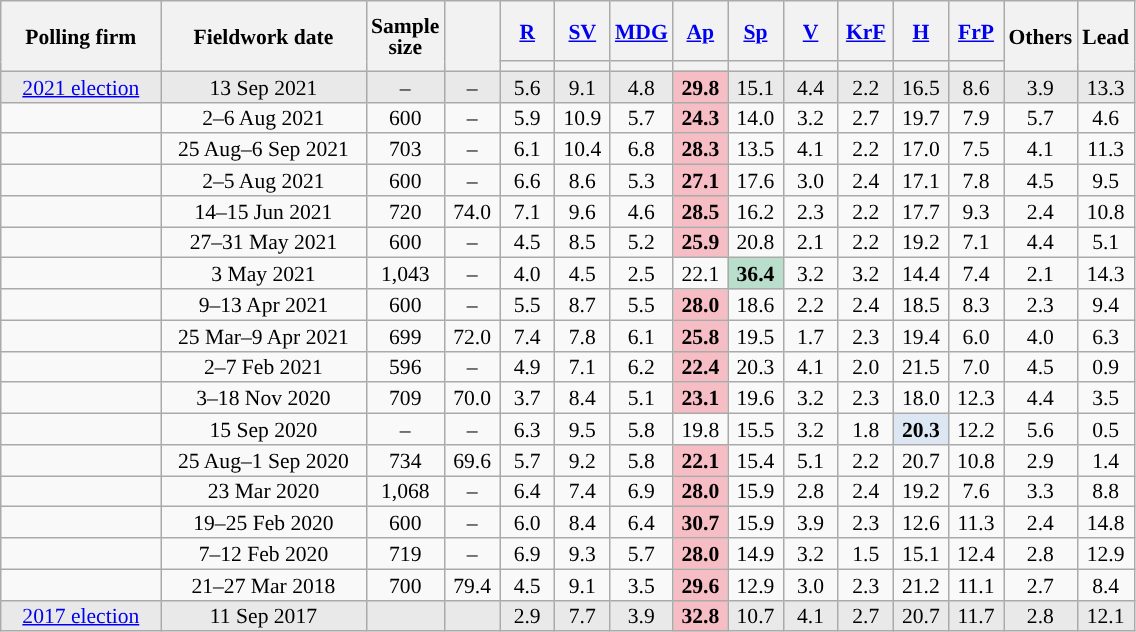<table class="wikitable mw-collapsible sortable" style="text-align:center;font-size:90%;line-height:14px;">
<tr style="height:40px;">
<th rowspan="2" style="width:100px;">Polling firm</th>
<th rowspan="2" style="width:130px;">Fieldwork date</th>
<th rowspan="2" style="width:35px;">Sample<br>size</th>
<th rowspan="2" style="width:30px;"></th>
<th class="unsortable" style="width:30px;"><a href='#'>R</a></th>
<th class="unsortable" style="width:30px;"><a href='#'>SV</a></th>
<th class="unsortable" style="width:30px;"><a href='#'>MDG</a></th>
<th class="unsortable" style="width:30px;"><a href='#'>Ap</a></th>
<th class="unsortable" style="width:30px;"><a href='#'>Sp</a></th>
<th class="unsortable" style="width:30px;"><a href='#'>V</a></th>
<th class="unsortable" style="width:30px;"><a href='#'>KrF</a></th>
<th class="unsortable" style="width:30px;"><a href='#'>H</a></th>
<th class="unsortable" style="width:30px;"><a href='#'>FrP</a></th>
<th class="unsortable" style="width:20px;" rowspan="2">Others</th>
<th rowspan="2" style="width:30px;">Lead</th>
</tr>
<tr>
<th style="background:"></th>
<th style="background:"></th>
<th style="background:"></th>
<th style="background:"></th>
<th style="background:"></th>
<th style="background:"></th>
<th style="background:"></th>
<th style="background:"></th>
<th style="background:"></th>
</tr>
<tr style="background:#E9E9E9;">
<td><a href='#'>2021 election</a></td>
<td>13 Sep 2021</td>
<td>–</td>
<td>–</td>
<td>5.6</td>
<td>9.1</td>
<td>4.8</td>
<td style="background:#F7BDC5;"><strong>29.8</strong></td>
<td>15.1</td>
<td>4.4</td>
<td>2.2</td>
<td>16.5</td>
<td>8.6</td>
<td>3.9</td>
<td style="background:">13.3</td>
</tr>
<tr>
<td></td>
<td>2–6 Aug 2021</td>
<td>600</td>
<td>–</td>
<td>5.9</td>
<td>10.9</td>
<td>5.7</td>
<td style="background:#F7BDC5;"><strong>24.3</strong></td>
<td>14.0</td>
<td>3.2</td>
<td>2.7</td>
<td>19.7</td>
<td>7.9</td>
<td>5.7</td>
<td style="background:">4.6</td>
</tr>
<tr>
<td></td>
<td>25 Aug–6 Sep 2021</td>
<td>703</td>
<td>–</td>
<td>6.1</td>
<td>10.4</td>
<td>6.8</td>
<td style="background:#F7BDC5;"><strong>28.3</strong></td>
<td>13.5</td>
<td>4.1</td>
<td>2.2</td>
<td>17.0</td>
<td>7.5</td>
<td>4.1</td>
<td style="background:">11.3</td>
</tr>
<tr>
<td></td>
<td>2–5 Aug 2021</td>
<td>600</td>
<td>–</td>
<td>6.6</td>
<td>8.6</td>
<td>5.3</td>
<td style="background:#F7BDC5;"><strong>27.1</strong></td>
<td>17.6</td>
<td>3.0</td>
<td>2.4</td>
<td>17.1</td>
<td>7.8</td>
<td>4.5</td>
<td style="background:">9.5</td>
</tr>
<tr>
<td></td>
<td>14–15 Jun 2021</td>
<td>720</td>
<td>74.0</td>
<td>7.1</td>
<td>9.6</td>
<td>4.6</td>
<td style="background:#F7BDC5;"><strong>28.5</strong></td>
<td>16.2</td>
<td>2.3</td>
<td>2.2</td>
<td>17.7</td>
<td>9.3</td>
<td>2.4</td>
<td style="background:">10.8</td>
</tr>
<tr>
<td></td>
<td>27–31 May 2021</td>
<td>600</td>
<td>–</td>
<td>4.5</td>
<td>8.5</td>
<td>5.2</td>
<td style="background:#F7BDC5;"><strong>25.9</strong></td>
<td>20.8</td>
<td>2.1</td>
<td>2.2</td>
<td>19.2</td>
<td>7.1</td>
<td>4.4</td>
<td style="background:">5.1</td>
</tr>
<tr>
<td></td>
<td>3 May 2021</td>
<td>1,043</td>
<td>–</td>
<td>4.0</td>
<td>4.5</td>
<td>2.5</td>
<td>22.1</td>
<td style="background:#BADECC;"><strong>36.4</strong></td>
<td>3.2</td>
<td>3.2</td>
<td>14.4</td>
<td>7.4</td>
<td>2.1</td>
<td style="background:">14.3</td>
</tr>
<tr>
<td></td>
<td>9–13 Apr 2021</td>
<td>600</td>
<td>–</td>
<td>5.5</td>
<td>8.7</td>
<td>5.5</td>
<td style="background:#F7BDC5;"><strong>28.0</strong></td>
<td>18.6</td>
<td>2.2</td>
<td>2.4</td>
<td>18.5</td>
<td>8.3</td>
<td>2.3</td>
<td style="background:">9.4</td>
</tr>
<tr>
<td></td>
<td>25 Mar–9 Apr 2021</td>
<td>699</td>
<td>72.0</td>
<td>7.4</td>
<td>7.8</td>
<td>6.1</td>
<td style="background:#F7BDC5;"><strong>25.8</strong></td>
<td>19.5</td>
<td>1.7</td>
<td>2.3</td>
<td>19.4</td>
<td>6.0</td>
<td>4.0</td>
<td style="background:">6.3</td>
</tr>
<tr>
<td></td>
<td>2–7 Feb 2021</td>
<td>596</td>
<td>–</td>
<td>4.9</td>
<td>7.1</td>
<td>6.2</td>
<td style="background:#F7BDC5;"><strong>22.4</strong></td>
<td>20.3</td>
<td>4.1</td>
<td>2.0</td>
<td>21.5</td>
<td>7.0</td>
<td>4.5</td>
<td style="background:">0.9</td>
</tr>
<tr>
<td></td>
<td>3–18 Nov 2020</td>
<td>709</td>
<td>70.0</td>
<td>3.7</td>
<td>8.4</td>
<td>5.1</td>
<td style="background:#F7BDC5;"><strong>23.1</strong></td>
<td>19.6</td>
<td>3.2</td>
<td>2.3</td>
<td>18.0</td>
<td>12.3</td>
<td>4.4</td>
<td style="background:">3.5</td>
</tr>
<tr>
<td></td>
<td>15 Sep 2020</td>
<td>–</td>
<td>–</td>
<td>6.3</td>
<td>9.5</td>
<td>5.8</td>
<td>19.8</td>
<td>15.5</td>
<td>3.2</td>
<td>1.8</td>
<td style="background:#DCE7F3;"><strong>20.3</strong></td>
<td>12.2</td>
<td>5.6</td>
<td style="background:">0.5</td>
</tr>
<tr>
<td></td>
<td>25 Aug–1 Sep 2020</td>
<td>734</td>
<td>69.6</td>
<td>5.7</td>
<td>9.2</td>
<td>5.8</td>
<td style="background:#F7BDC5;"><strong>22.1</strong></td>
<td>15.4</td>
<td>5.1</td>
<td>2.2</td>
<td>20.7</td>
<td>10.8</td>
<td>2.9</td>
<td style="background:">1.4</td>
</tr>
<tr>
<td></td>
<td data-sort-value="2017-12-20">23 Mar 2020</td>
<td>1,068</td>
<td>–</td>
<td>6.4</td>
<td>7.4</td>
<td>6.9</td>
<td style="background:#F7BDC5;"><strong>28.0</strong></td>
<td>15.9</td>
<td>2.8</td>
<td>2.4</td>
<td>19.2</td>
<td>7.6</td>
<td>3.3</td>
<td style="background:">8.8</td>
</tr>
<tr>
<td></td>
<td>19–25 Feb 2020</td>
<td>600</td>
<td>–</td>
<td>6.0</td>
<td>8.4</td>
<td>6.4</td>
<td style="background:#F7BDC5;"><strong>30.7</strong></td>
<td>15.9</td>
<td>3.9</td>
<td>2.3</td>
<td>12.6</td>
<td>11.3</td>
<td>2.4</td>
<td style="background:">14.8</td>
</tr>
<tr>
<td></td>
<td>7–12 Feb 2020</td>
<td>719</td>
<td>–</td>
<td>6.9</td>
<td>9.3</td>
<td>5.7</td>
<td style="background:#F7BDC5;"><strong>28.0</strong></td>
<td>14.9</td>
<td>3.2</td>
<td>1.5</td>
<td>15.1</td>
<td>12.4</td>
<td>2.8</td>
<td style="background:">12.9</td>
</tr>
<tr>
<td></td>
<td>21–27 Mar 2018</td>
<td>700</td>
<td>79.4</td>
<td>4.5</td>
<td>9.1</td>
<td>3.5</td>
<td style="background:#F7BDC5;"><strong>29.6</strong></td>
<td>12.9</td>
<td>3.0</td>
<td>2.3</td>
<td>21.2</td>
<td>11.1</td>
<td>2.7</td>
<td style="background:">8.4</td>
</tr>
<tr style="background:#E9E9E9;">
<td><a href='#'>2017 election</a></td>
<td>11 Sep 2017</td>
<td></td>
<td></td>
<td>2.9</td>
<td>7.7</td>
<td>3.9</td>
<td style="background:#F7BDC5;"><strong>32.8</strong></td>
<td>10.7</td>
<td>4.1</td>
<td>2.7</td>
<td>20.7</td>
<td>11.7</td>
<td>2.8</td>
<td style="background:">12.1</td>
</tr>
</table>
